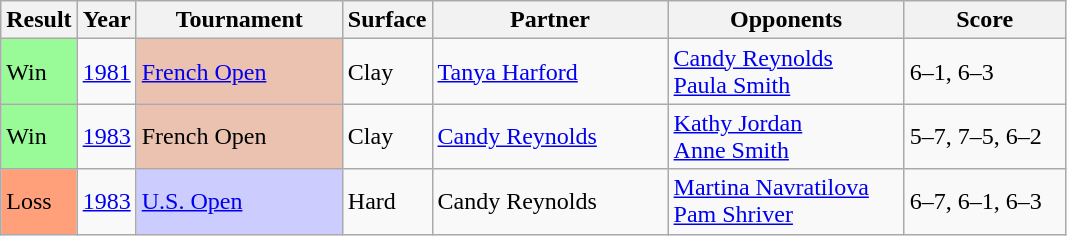<table class="sortable wikitable">
<tr>
<th>Result</th>
<th>Year</th>
<th style="width:130px">Tournament</th>
<th style="width:50px">Surface</th>
<th style="width:150px">Partner</th>
<th style="width:150px">Opponents</th>
<th style="width:100px" class="unsortable">Score</th>
</tr>
<tr>
<td style="background:#98fb98;">Win</td>
<td><a href='#'>1981</a></td>
<td style="background:#ebc2af;"><a href='#'>French Open</a></td>
<td>Clay</td>
<td> <a href='#'>Tanya Harford</a></td>
<td> <a href='#'>Candy Reynolds</a><br> <a href='#'>Paula Smith</a></td>
<td>6–1, 6–3</td>
</tr>
<tr>
<td style="background:#98fb98;">Win</td>
<td><a href='#'>1983</a></td>
<td style="background:#ebc2af;">French Open</td>
<td>Clay</td>
<td> <a href='#'>Candy Reynolds</a></td>
<td> <a href='#'>Kathy Jordan</a><br> <a href='#'>Anne Smith</a></td>
<td>5–7, 7–5, 6–2</td>
</tr>
<tr>
<td style="background:#ffa07a;">Loss</td>
<td><a href='#'>1983</a></td>
<td style="background:#ccccff;"><a href='#'>U.S. Open</a></td>
<td>Hard</td>
<td> Candy Reynolds</td>
<td> <a href='#'>Martina Navratilova</a><br> <a href='#'>Pam Shriver</a></td>
<td>6–7, 6–1, 6–3</td>
</tr>
</table>
